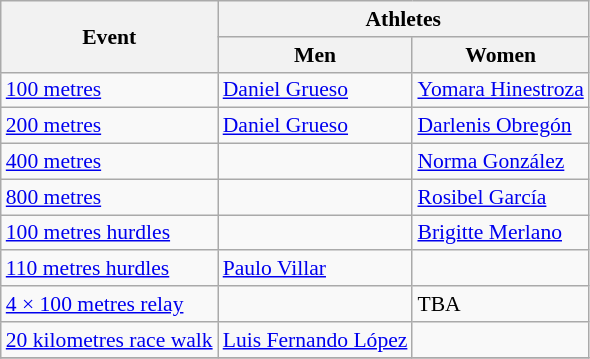<table class=wikitable style="font-size:90%">
<tr>
<th rowspan=2>Event</th>
<th colspan=2>Athletes</th>
</tr>
<tr>
<th>Men</th>
<th>Women</th>
</tr>
<tr>
<td><a href='#'>100 metres</a></td>
<td><a href='#'>Daniel Grueso</a></td>
<td><a href='#'>Yomara Hinestroza</a></td>
</tr>
<tr>
<td><a href='#'>200 metres</a></td>
<td><a href='#'>Daniel Grueso</a></td>
<td><a href='#'>Darlenis Obregón</a></td>
</tr>
<tr>
<td><a href='#'>400 metres</a></td>
<td></td>
<td><a href='#'>Norma González</a></td>
</tr>
<tr>
<td><a href='#'>800 metres</a></td>
<td></td>
<td><a href='#'>Rosibel García</a></td>
</tr>
<tr>
<td><a href='#'>100 metres hurdles</a></td>
<td></td>
<td><a href='#'>Brigitte Merlano</a></td>
</tr>
<tr>
<td><a href='#'>110 metres hurdles</a></td>
<td><a href='#'>Paulo Villar</a></td>
<td></td>
</tr>
<tr>
<td><a href='#'>4 × 100 metres relay</a></td>
<td></td>
<td>TBA</td>
</tr>
<tr>
<td><a href='#'>20 kilometres race walk</a></td>
<td><a href='#'>Luis Fernando López</a></td>
<td></td>
</tr>
<tr>
</tr>
</table>
